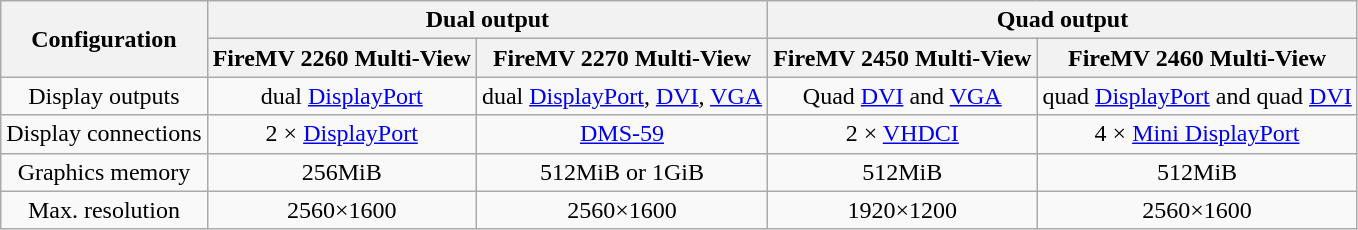<table class="wikitable" style="text-align: center">
<tr>
<th rowspan=2>Configuration</th>
<th colspan=2>Dual output</th>
<th colspan=2>Quad output</th>
</tr>
<tr>
<th>FireMV 2260  Multi-View</th>
<th>FireMV 2270  Multi-View</th>
<th>FireMV 2450  Multi-View</th>
<th>FireMV 2460  Multi-View</th>
</tr>
<tr>
<td>Display outputs</td>
<td>dual <a href='#'>DisplayPort</a></td>
<td>dual <a href='#'>DisplayPort</a>, <a href='#'>DVI</a>, <a href='#'>VGA</a></td>
<td>Quad <a href='#'>DVI</a> and <a href='#'>VGA</a></td>
<td>quad <a href='#'>DisplayPort</a> and quad <a href='#'>DVI</a></td>
</tr>
<tr>
<td>Display connections</td>
<td>2 × <a href='#'>DisplayPort</a></td>
<td><a href='#'>DMS-59</a></td>
<td>2 × <a href='#'>VHDCI</a></td>
<td>4 × <a href='#'>Mini DisplayPort</a></td>
</tr>
<tr>
<td>Graphics memory</td>
<td>256MiB</td>
<td>512MiB or 1GiB</td>
<td>512MiB</td>
<td>512MiB</td>
</tr>
<tr>
<td>Max. resolution</td>
<td>2560×1600</td>
<td>2560×1600</td>
<td>1920×1200</td>
<td>2560×1600</td>
</tr>
</table>
